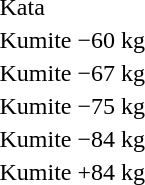<table>
<tr>
<td rowspan=2>Kata<br></td>
<td rowspan=2></td>
<td rowspan=2></td>
<td></td>
</tr>
<tr>
<td></td>
</tr>
<tr>
<td rowspan=2>Kumite −60 kg<br></td>
<td rowspan=2></td>
<td rowspan=2></td>
<td></td>
</tr>
<tr>
<td></td>
</tr>
<tr>
<td rowspan=2>Kumite −67 kg<br></td>
<td rowspan=2></td>
<td rowspan=2></td>
<td></td>
</tr>
<tr>
<td></td>
</tr>
<tr>
<td rowspan=2>Kumite −75 kg<br></td>
<td rowspan=2></td>
<td rowspan=2></td>
<td></td>
</tr>
<tr>
<td></td>
</tr>
<tr>
<td rowspan=2>Kumite −84 kg<br></td>
<td rowspan=2></td>
<td rowspan=2></td>
<td></td>
</tr>
<tr>
<td></td>
</tr>
<tr>
<td rowspan=2>Kumite +84 kg<br></td>
<td rowspan=2></td>
<td rowspan=2></td>
<td></td>
</tr>
<tr>
<td></td>
</tr>
</table>
